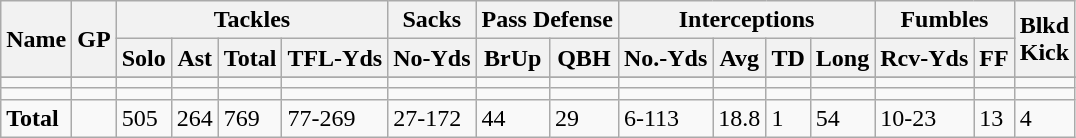<table class="wikitable" style="white-space:nowrap;">
<tr>
<th rowspan="2">Name</th>
<th rowspan="2">GP</th>
<th colspan="4">Tackles</th>
<th>Sacks</th>
<th colspan="2">Pass Defense</th>
<th colspan="4">Interceptions</th>
<th colspan="2">Fumbles</th>
<th rowspan="2">Blkd<br>Kick</th>
</tr>
<tr>
<th>Solo</th>
<th>Ast</th>
<th>Total</th>
<th>TFL-Yds</th>
<th>No-Yds</th>
<th>BrUp</th>
<th>QBH</th>
<th>No.-Yds</th>
<th>Avg</th>
<th>TD</th>
<th>Long</th>
<th>Rcv-Yds</th>
<th>FF</th>
</tr>
<tr>
</tr>
<tr>
<td></td>
<td></td>
<td></td>
<td></td>
<td></td>
<td></td>
<td></td>
<td></td>
<td></td>
<td></td>
<td></td>
<td></td>
<td></td>
<td></td>
<td></td>
<td></td>
</tr>
<tr>
<td></td>
<td></td>
<td></td>
<td></td>
<td></td>
<td></td>
<td></td>
<td></td>
<td></td>
<td></td>
<td></td>
<td></td>
<td></td>
<td></td>
<td></td>
<td></td>
</tr>
<tr>
<td><strong>Total</strong></td>
<td></td>
<td>505</td>
<td>264</td>
<td>769</td>
<td>77-269</td>
<td>27-172</td>
<td>44</td>
<td>29</td>
<td>6-113</td>
<td>18.8</td>
<td>1</td>
<td>54</td>
<td>10-23</td>
<td>13</td>
<td>4</td>
</tr>
</table>
